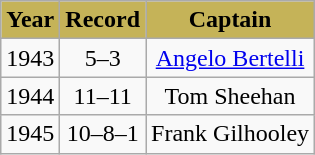<table class="wikitable sortable" style="text-align:center;">
<tr>
<th style="background: #C5B358;">Year</th>
<th style="background: #C5B358;">Record</th>
<th style="background: #C5B358;">Captain</th>
</tr>
<tr>
<td>1943</td>
<td>5–3</td>
<td><a href='#'>Angelo Bertelli</a></td>
</tr>
<tr>
<td>1944</td>
<td>11–11</td>
<td>Tom Sheehan</td>
</tr>
<tr>
<td>1945</td>
<td>10–8–1</td>
<td>Frank Gilhooley</td>
</tr>
</table>
